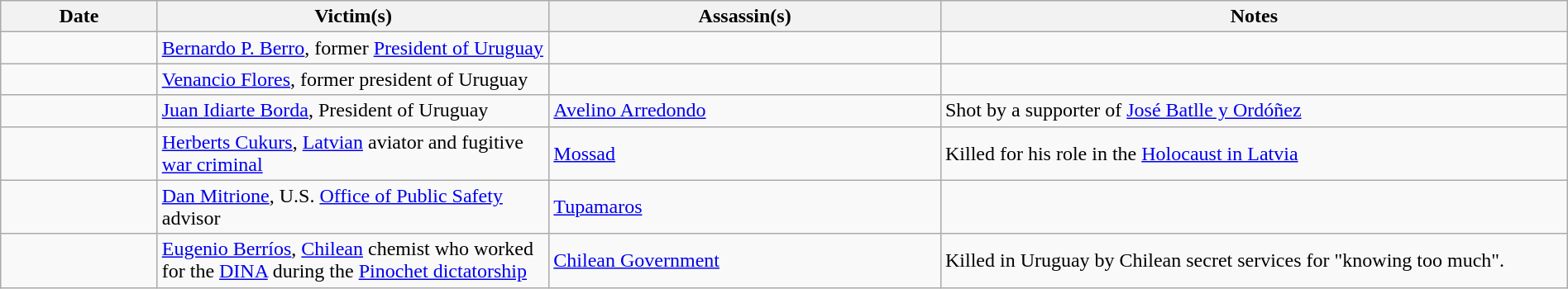<table class="wikitable sortable" style="width:100%">
<tr>
<th style="width:10%">Date</th>
<th style="width:25%">Victim(s)</th>
<th style="width:25%">Assassin(s)</th>
<th style="width:40%">Notes</th>
</tr>
<tr>
<td></td>
<td><a href='#'>Bernardo P. Berro</a>, former <a href='#'>President of Uruguay</a></td>
<td></td>
<td></td>
</tr>
<tr>
<td></td>
<td><a href='#'>Venancio Flores</a>, former president of Uruguay</td>
<td></td>
<td></td>
</tr>
<tr>
<td></td>
<td><a href='#'>Juan Idiarte Borda</a>, President of Uruguay</td>
<td><a href='#'>Avelino Arredondo</a></td>
<td>Shot by a supporter of <a href='#'>José Batlle y Ordóñez</a></td>
</tr>
<tr>
<td></td>
<td><a href='#'>Herberts Cukurs</a>, <a href='#'>Latvian</a> aviator and fugitive <a href='#'>war criminal</a></td>
<td><a href='#'>Mossad</a></td>
<td>Killed for his role in the <a href='#'>Holocaust in Latvia</a></td>
</tr>
<tr>
<td></td>
<td><a href='#'>Dan Mitrione</a>, U.S. <a href='#'>Office of Public Safety</a> advisor</td>
<td><a href='#'>Tupamaros</a></td>
<td></td>
</tr>
<tr>
<td></td>
<td><a href='#'>Eugenio Berríos</a>, <a href='#'>Chilean</a> chemist who worked for the <a href='#'>DINA</a> during the <a href='#'>Pinochet dictatorship</a></td>
<td><a href='#'>Chilean Government</a></td>
<td>Killed in Uruguay by Chilean secret services for "knowing too much".</td>
</tr>
</table>
